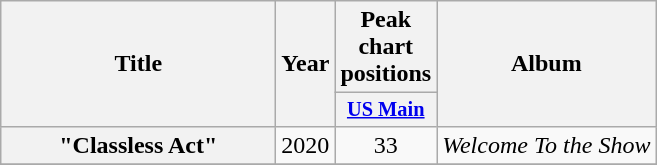<table class="wikitable plainrowheaders" style="text-align:center;">
<tr>
<th scope="col" rowspan="2" style="width:11em;">Title</th>
<th scope="col" rowspan="2" style="width:1em;">Year</th>
<th scope="col" colspan="1">Peak chart positions</th>
<th scope="col" rowspan="2">Album</th>
</tr>
<tr>
<th scope="col" style="width:3em;font-size:85%;"><a href='#'>US Main</a><br></th>
</tr>
<tr>
<th scope="row">"Classless Act" </th>
<td>2020</td>
<td>33</td>
<td><em>Welcome To the Show</em></td>
</tr>
<tr>
</tr>
</table>
